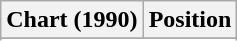<table class="wikitable sortable plainrowheaders" style="text-align:center">
<tr>
<th>Chart (1990)</th>
<th>Position</th>
</tr>
<tr>
</tr>
<tr>
</tr>
</table>
